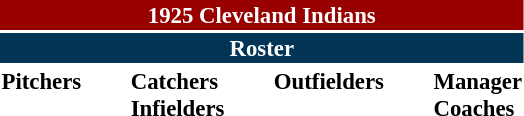<table class="toccolours" style="font-size: 95%;">
<tr>
<th colspan="10" style="background-color: #990000; color: white; text-align: center;">1925 Cleveland Indians</th>
</tr>
<tr>
<td colspan="10" style="background-color: #023456; color: white; text-align: center;"><strong>Roster</strong></td>
</tr>
<tr>
<td valign="top"><strong>Pitchers</strong><br>











</td>
<td width="25px"></td>
<td valign="top"><strong>Catchers</strong><br>



<strong>Infielders</strong>











</td>
<td width="25px"></td>
<td valign="top"><strong>Outfielders</strong><br>





</td>
<td width="25px"></td>
<td valign="top"><strong>Manager</strong><br>
<strong>Coaches</strong>


</td>
</tr>
<tr>
</tr>
</table>
